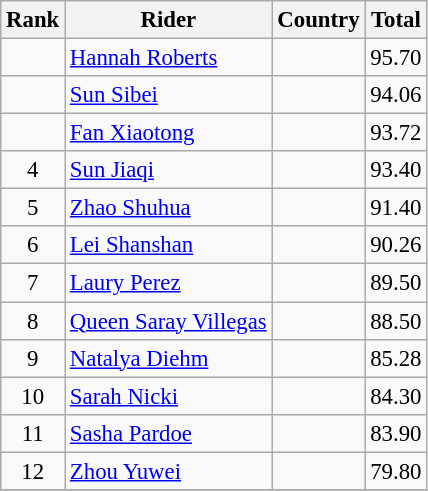<table class="wikitable sortable" style="font-size:95%; text-align:center;">
<tr>
<th>Rank</th>
<th>Rider</th>
<th>Country</th>
<th>Total</th>
</tr>
<tr>
<td></td>
<td align=left><a href='#'>Hannah Roberts</a></td>
<td align=left></td>
<td>95.70</td>
</tr>
<tr>
<td></td>
<td align=left><a href='#'>Sun Sibei</a></td>
<td align=left></td>
<td>94.06</td>
</tr>
<tr>
<td></td>
<td align=left><a href='#'>Fan Xiaotong</a></td>
<td align=left></td>
<td>93.72</td>
</tr>
<tr>
<td>4</td>
<td align=left><a href='#'>Sun Jiaqi</a></td>
<td align=left></td>
<td>93.40</td>
</tr>
<tr>
<td>5</td>
<td align=left><a href='#'>Zhao Shuhua</a></td>
<td align=left></td>
<td>91.40</td>
</tr>
<tr>
<td>6</td>
<td align=left><a href='#'>Lei Shanshan</a></td>
<td align=left></td>
<td>90.26</td>
</tr>
<tr>
<td>7</td>
<td align=left><a href='#'>Laury Perez</a></td>
<td align=left></td>
<td>89.50</td>
</tr>
<tr>
<td>8</td>
<td align=left><a href='#'>Queen Saray Villegas</a></td>
<td align=left></td>
<td>88.50</td>
</tr>
<tr>
<td>9</td>
<td align=left><a href='#'>Natalya Diehm</a></td>
<td align=left></td>
<td>85.28</td>
</tr>
<tr>
<td>10</td>
<td align=left><a href='#'>Sarah Nicki</a></td>
<td align=left></td>
<td>84.30</td>
</tr>
<tr>
<td>11</td>
<td align=left><a href='#'>Sasha Pardoe</a></td>
<td align=left></td>
<td>83.90</td>
</tr>
<tr>
<td>12</td>
<td align=left><a href='#'>Zhou Yuwei</a></td>
<td align=left></td>
<td>79.80</td>
</tr>
<tr>
</tr>
</table>
